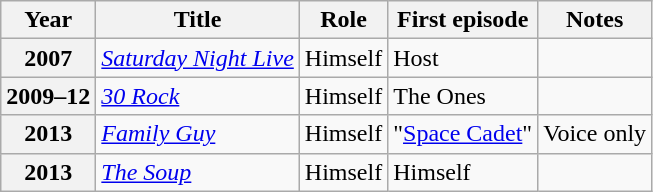<table class="wikitable sortable">
<tr>
<th scope="col">Year</th>
<th scope="col">Title</th>
<th scope="col">Role</th>
<th scope="col">First episode</th>
<th scope="col" class="unsortable">Notes</th>
</tr>
<tr>
<th scope="row">2007</th>
<td><em><a href='#'>Saturday Night Live</a></em></td>
<td>Himself</td>
<td>Host</td>
<td></td>
</tr>
<tr>
<th scope="row">2009–12</th>
<td><em><a href='#'>30 Rock</a></em></td>
<td>Himself</td>
<td>The Ones</td>
<td></td>
</tr>
<tr>
<th scope="row">2013</th>
<td><em><a href='#'>Family Guy</a></em></td>
<td>Himself</td>
<td>"<a href='#'>Space Cadet</a>"</td>
<td>Voice only</td>
</tr>
<tr>
<th scope="row">2013</th>
<td><em><a href='#'>The Soup</a></em></td>
<td>Himself</td>
<td>Himself</td>
<td></td>
</tr>
</table>
